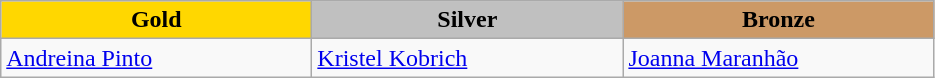<table class="wikitable" style="text-align:left">
<tr align="center">
<td width=200 bgcolor=gold><strong>Gold</strong></td>
<td width=200 bgcolor=silver><strong>Silver</strong></td>
<td width=200 bgcolor=CC9966><strong>Bronze</strong></td>
</tr>
<tr>
<td><a href='#'>Andreina Pinto</a><br><em></em></td>
<td><a href='#'>Kristel Kobrich</a><br><em></em></td>
<td><a href='#'>Joanna Maranhão</a><br><em></em></td>
</tr>
</table>
